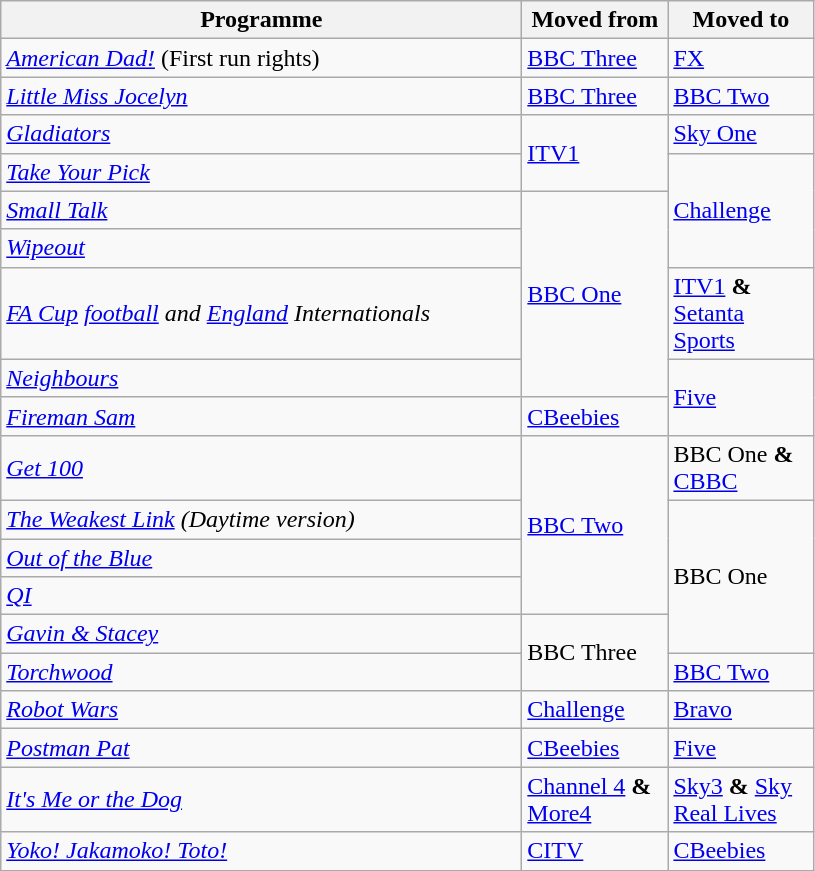<table class="wikitable">
<tr>
<th width=340>Programme</th>
<th width=90>Moved from</th>
<th width=90>Moved to</th>
</tr>
<tr>
<td><em><a href='#'>American Dad!</a></em> (First run rights)</td>
<td><a href='#'>BBC Three</a></td>
<td><a href='#'>FX</a></td>
</tr>
<tr>
<td><em><a href='#'>Little Miss Jocelyn</a></em></td>
<td><a href='#'>BBC Three</a></td>
<td><a href='#'>BBC Two</a></td>
</tr>
<tr>
<td><em><a href='#'>Gladiators</a></em></td>
<td rowspan=2><a href='#'>ITV1</a></td>
<td><a href='#'>Sky One</a></td>
</tr>
<tr>
<td><em><a href='#'>Take Your Pick</a></em></td>
<td rowspan=3><a href='#'>Challenge</a></td>
</tr>
<tr>
<td><em><a href='#'>Small Talk</a></em></td>
<td rowspan=4><a href='#'>BBC One</a></td>
</tr>
<tr>
<td><em><a href='#'>Wipeout</a></em></td>
</tr>
<tr>
<td><em><a href='#'>FA Cup</a> <a href='#'>football</a> and <a href='#'>England</a> Internationals</em></td>
<td><a href='#'>ITV1</a> <strong>&</strong> <a href='#'>Setanta Sports</a></td>
</tr>
<tr>
<td><em><a href='#'>Neighbours</a></em></td>
<td rowspan=2><a href='#'>Five</a></td>
</tr>
<tr>
<td><em><a href='#'>Fireman Sam</a></em></td>
<td><a href='#'>CBeebies</a></td>
</tr>
<tr>
<td><em><a href='#'>Get 100</a></em></td>
<td rowspan=4><a href='#'>BBC Two</a></td>
<td>BBC One <strong>&</strong> <a href='#'>CBBC</a></td>
</tr>
<tr>
<td><em><a href='#'>The Weakest Link</a> (Daytime version)</em></td>
<td rowspan=4>BBC One</td>
</tr>
<tr>
<td><em><a href='#'>Out of the Blue</a></em></td>
</tr>
<tr>
<td><em><a href='#'>QI</a></em></td>
</tr>
<tr>
<td><em><a href='#'>Gavin & Stacey</a></em></td>
<td rowspan=2>BBC Three</td>
</tr>
<tr>
<td><em><a href='#'>Torchwood</a></em></td>
<td><a href='#'>BBC Two</a></td>
</tr>
<tr>
<td><em><a href='#'>Robot Wars</a></em></td>
<td><a href='#'>Challenge</a></td>
<td><a href='#'>Bravo</a></td>
</tr>
<tr>
<td><em><a href='#'>Postman Pat</a></em></td>
<td><a href='#'>CBeebies</a></td>
<td><a href='#'>Five</a></td>
</tr>
<tr>
<td><em><a href='#'>It's Me or the Dog</a></em></td>
<td><a href='#'>Channel 4</a> <strong>&</strong> <a href='#'>More4</a></td>
<td><a href='#'>Sky3</a> <strong>&</strong> <a href='#'>Sky Real Lives</a></td>
</tr>
<tr>
<td><em><a href='#'>Yoko! Jakamoko! Toto!</a></em></td>
<td><a href='#'>CITV</a></td>
<td><a href='#'>CBeebies</a></td>
</tr>
</table>
